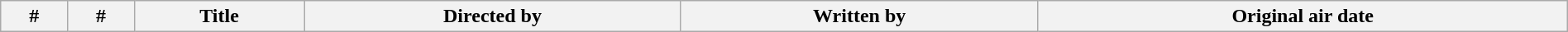<table class="wikitable plainrowheaders" style="width:100%; margin:auto;">
<tr>
<th>#</th>
<th>#</th>
<th>Title</th>
<th>Directed by</th>
<th>Written by</th>
<th>Original air date<br>











</th>
</tr>
</table>
